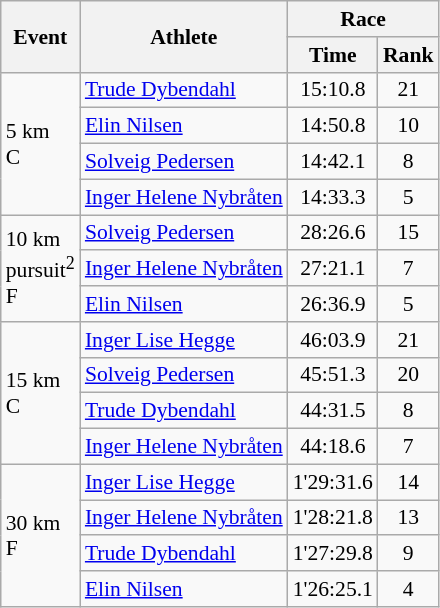<table class="wikitable" border="1" style="font-size:90%">
<tr>
<th rowspan=2>Event</th>
<th rowspan=2>Athlete</th>
<th colspan=2>Race</th>
</tr>
<tr>
<th>Time</th>
<th>Rank</th>
</tr>
<tr>
<td rowspan=4>5 km <br> C</td>
<td><a href='#'>Trude Dybendahl</a></td>
<td align=center>15:10.8</td>
<td align=center>21</td>
</tr>
<tr>
<td><a href='#'>Elin Nilsen</a></td>
<td align=center>14:50.8</td>
<td align=center>10</td>
</tr>
<tr>
<td><a href='#'>Solveig Pedersen</a></td>
<td align=center>14:42.1</td>
<td align=center>8</td>
</tr>
<tr>
<td><a href='#'>Inger Helene Nybråten</a></td>
<td align=center>14:33.3</td>
<td align=center>5</td>
</tr>
<tr>
<td rowspan=3>10 km <br> pursuit<sup>2</sup> <br> F</td>
<td><a href='#'>Solveig Pedersen</a></td>
<td align=center>28:26.6</td>
<td align=center>15</td>
</tr>
<tr>
<td><a href='#'>Inger Helene Nybråten</a></td>
<td align=center>27:21.1</td>
<td align=center>7</td>
</tr>
<tr>
<td><a href='#'>Elin Nilsen</a></td>
<td align=center>26:36.9</td>
<td align=center>5</td>
</tr>
<tr>
<td rowspan=4>15 km <br> C</td>
<td><a href='#'>Inger Lise Hegge</a></td>
<td align=center>46:03.9</td>
<td align=center>21</td>
</tr>
<tr>
<td><a href='#'>Solveig Pedersen</a></td>
<td align=center>45:51.3</td>
<td align=center>20</td>
</tr>
<tr>
<td><a href='#'>Trude Dybendahl</a></td>
<td align=center>44:31.5</td>
<td align=center>8</td>
</tr>
<tr>
<td><a href='#'>Inger Helene Nybråten</a></td>
<td align=center>44:18.6</td>
<td align=center>7</td>
</tr>
<tr>
<td rowspan=4>30 km <br> F</td>
<td><a href='#'>Inger Lise Hegge</a></td>
<td align=center>1'29:31.6</td>
<td align=center>14</td>
</tr>
<tr>
<td><a href='#'>Inger Helene Nybråten</a></td>
<td align=center>1'28:21.8</td>
<td align=center>13</td>
</tr>
<tr>
<td><a href='#'>Trude Dybendahl</a></td>
<td align=center>1'27:29.8</td>
<td align=center>9</td>
</tr>
<tr>
<td><a href='#'>Elin Nilsen</a></td>
<td align=center>1'26:25.1</td>
<td align=center>4</td>
</tr>
</table>
